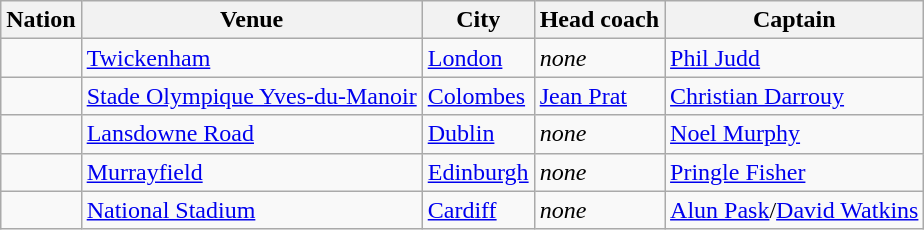<table class="wikitable">
<tr>
<th><strong>Nation</strong></th>
<th><strong>Venue</strong></th>
<th><strong>City</strong></th>
<th><strong>Head coach</strong></th>
<th><strong>Captain</strong></th>
</tr>
<tr>
<td></td>
<td><a href='#'>Twickenham</a></td>
<td><a href='#'>London</a></td>
<td><em>none</em></td>
<td><a href='#'>Phil Judd</a></td>
</tr>
<tr>
<td></td>
<td><a href='#'>Stade Olympique Yves-du-Manoir</a></td>
<td><a href='#'>Colombes</a></td>
<td><a href='#'>Jean Prat</a></td>
<td><a href='#'>Christian Darrouy</a></td>
</tr>
<tr>
<td></td>
<td><a href='#'>Lansdowne Road</a></td>
<td><a href='#'>Dublin</a></td>
<td><em>none</em></td>
<td><a href='#'>Noel Murphy</a></td>
</tr>
<tr>
<td></td>
<td><a href='#'>Murrayfield</a></td>
<td><a href='#'>Edinburgh</a></td>
<td><em>none</em></td>
<td><a href='#'>Pringle Fisher</a></td>
</tr>
<tr>
<td></td>
<td><a href='#'>National Stadium</a></td>
<td><a href='#'>Cardiff</a></td>
<td><em>none</em></td>
<td><a href='#'>Alun Pask</a>/<a href='#'>David Watkins</a></td>
</tr>
</table>
